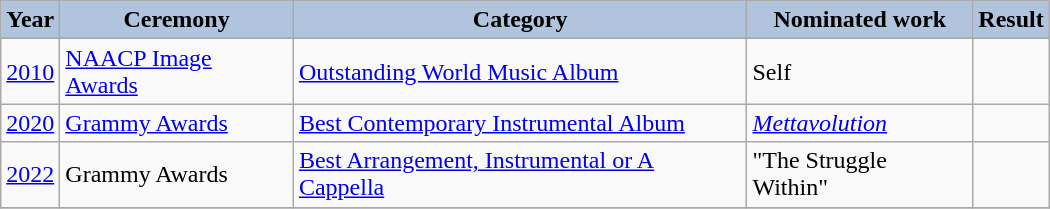<table width="700" class="wikitable">
<tr>
<th style="background:#B0C4DE;">Year</th>
<th style="background:#B0C4DE;">Ceremony</th>
<th style="background:#B0C4DE;">Category</th>
<th style="background:#B0C4DE;">Nominated work</th>
<th style="background:#B0C4DE;">Result</th>
</tr>
<tr>
</tr>
<tr>
<td><a href='#'>2010</a></td>
<td><a href='#'>NAACP Image Awards</a></td>
<td><a href='#'>Outstanding World Music Album</a></td>
<td>Self</td>
<td></td>
</tr>
<tr>
<td><a href='#'>2020</a></td>
<td><a href='#'>Grammy Awards</a></td>
<td><a href='#'>Best Contemporary Instrumental Album</a></td>
<td><em><a href='#'>Mettavolution</a></em></td>
<td></td>
</tr>
<tr>
<td><a href='#'>2022</a></td>
<td>Grammy Awards</td>
<td><a href='#'>Best Arrangement, Instrumental or A Cappella</a></td>
<td>"The Struggle Within"</td>
<td></td>
</tr>
<tr>
</tr>
</table>
